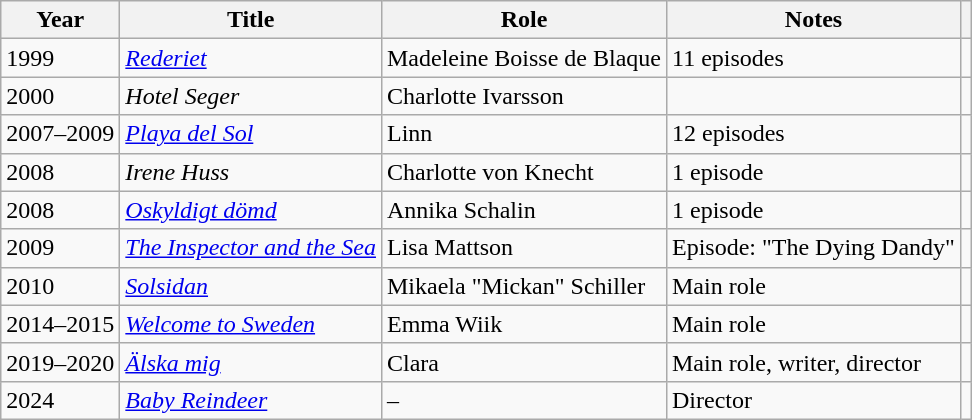<table class="wikitable sortable">
<tr>
<th>Year</th>
<th>Title</th>
<th>Role</th>
<th>Notes</th>
<th class="unsortable"></th>
</tr>
<tr>
<td>1999</td>
<td><em><a href='#'>Rederiet</a></em></td>
<td>Madeleine Boisse de Blaque</td>
<td>11 episodes</td>
<td></td>
</tr>
<tr>
<td>2000</td>
<td><em>Hotel Seger</em></td>
<td>Charlotte Ivarsson</td>
<td></td>
<td></td>
</tr>
<tr>
<td>2007–2009</td>
<td><em><a href='#'>Playa del Sol</a></em></td>
<td>Linn</td>
<td>12 episodes</td>
<td></td>
</tr>
<tr>
<td>2008</td>
<td><em>Irene Huss</em></td>
<td>Charlotte von Knecht</td>
<td>1 episode</td>
<td></td>
</tr>
<tr>
<td>2008</td>
<td><em><a href='#'>Oskyldigt dömd</a></em></td>
<td>Annika Schalin</td>
<td>1 episode</td>
<td></td>
</tr>
<tr>
<td>2009</td>
<td><em><a href='#'>The Inspector and the Sea</a></em></td>
<td>Lisa Mattson</td>
<td>Episode: "The Dying Dandy"</td>
<td></td>
</tr>
<tr>
<td>2010</td>
<td><em><a href='#'>Solsidan</a></em></td>
<td>Mikaela "Mickan" Schiller</td>
<td>Main role</td>
<td></td>
</tr>
<tr>
<td>2014–2015</td>
<td><em><a href='#'>Welcome to Sweden</a></em></td>
<td>Emma Wiik</td>
<td>Main role</td>
<td></td>
</tr>
<tr>
<td>2019–2020</td>
<td><em><a href='#'>Älska mig</a></em></td>
<td>Clara</td>
<td>Main role, writer, director</td>
<td></td>
</tr>
<tr>
<td>2024</td>
<td><em><a href='#'>Baby Reindeer</a></em></td>
<td>–</td>
<td>Director </td>
<td></td>
</tr>
</table>
